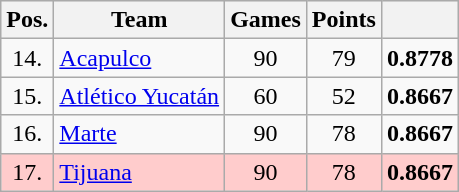<table class="wikitable" style="text-align:center">
<tr bgcolor="#EFEFEF">
<th>Pos.</th>
<th>Team</th>
<th>Games</th>
<th>Points</th>
<th></th>
</tr>
<tr>
<td>14.</td>
<td style="text-align:left"><a href='#'>Acapulco</a></td>
<td>90</td>
<td>79</td>
<td><strong>0.8778</strong></td>
</tr>
<tr>
<td>15.</td>
<td style="text-align:left"><a href='#'>Atlético Yucatán</a></td>
<td>60</td>
<td>52</td>
<td><strong>0.8667</strong></td>
</tr>
<tr>
<td>16.</td>
<td style="text-align:left"><a href='#'>Marte</a></td>
<td>90</td>
<td>78</td>
<td><strong>0.8667</strong></td>
</tr>
<tr bgcolor=#FFCCCC>
<td>17.</td>
<td style="text-align:left"><a href='#'>Tijuana</a></td>
<td>90</td>
<td>78</td>
<td><strong>0.8667</strong></td>
</tr>
</table>
